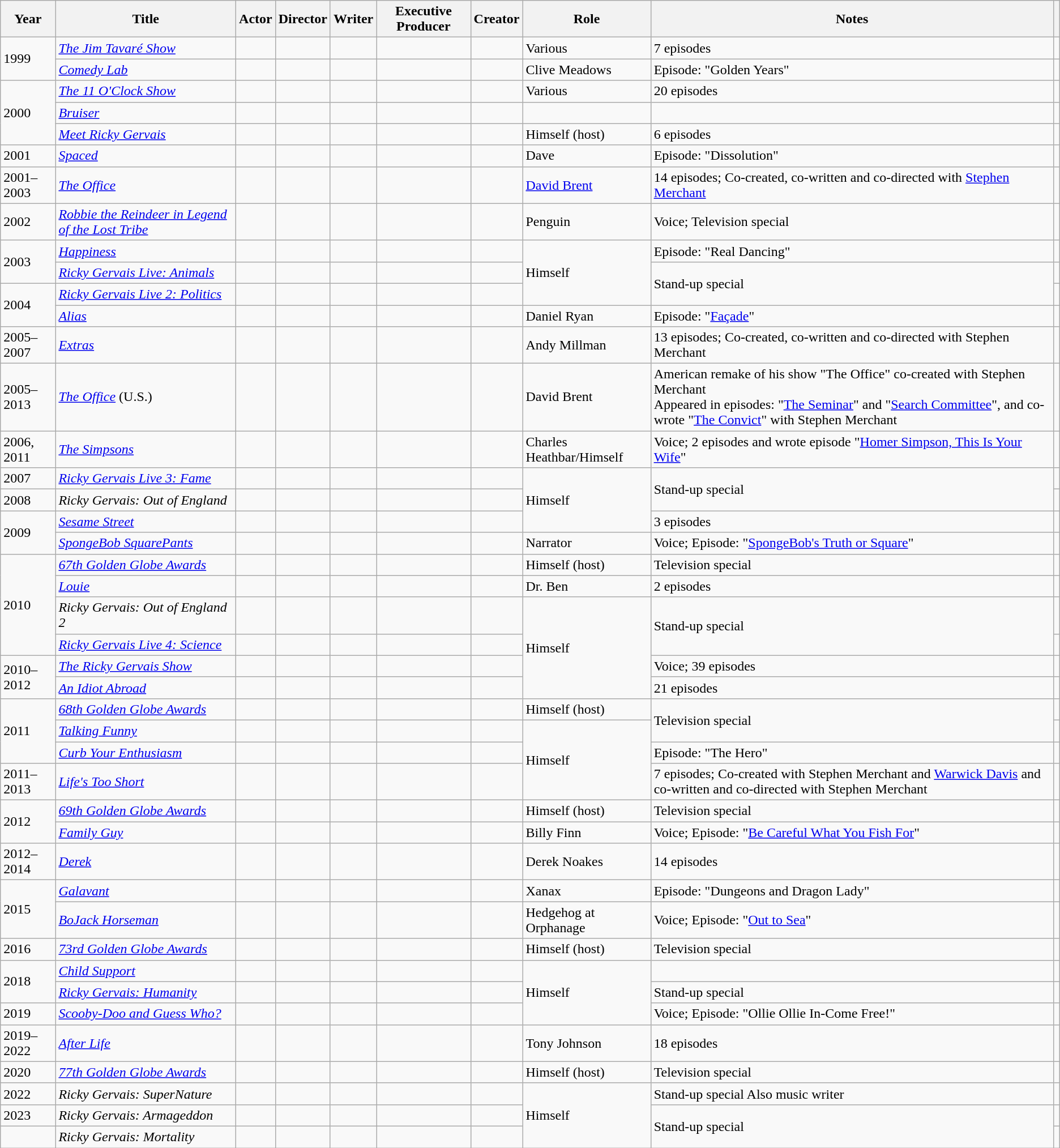<table class="wikitable sortable">
<tr>
<th>Year</th>
<th>Title</th>
<th>Actor</th>
<th>Director</th>
<th>Writer</th>
<th>Executive Producer</th>
<th>Creator</th>
<th>Role</th>
<th class="unsortable">Notes</th>
<th class="unsortable"></th>
</tr>
<tr>
<td rowspan="2">1999</td>
<td><em><a href='#'>The Jim Tavaré Show</a></em></td>
<td></td>
<td></td>
<td></td>
<td></td>
<td></td>
<td>Various</td>
<td>7 episodes</td>
<td></td>
</tr>
<tr>
<td><em><a href='#'>Comedy Lab</a></em></td>
<td></td>
<td></td>
<td></td>
<td></td>
<td></td>
<td>Clive Meadows</td>
<td>Episode: "Golden Years"</td>
<td></td>
</tr>
<tr>
<td rowspan="3">2000</td>
<td><em><a href='#'>The 11 O'Clock Show</a></em></td>
<td></td>
<td></td>
<td></td>
<td></td>
<td></td>
<td>Various</td>
<td>20 episodes</td>
<td></td>
</tr>
<tr>
<td><em><a href='#'>Bruiser</a></em></td>
<td></td>
<td></td>
<td></td>
<td></td>
<td></td>
<td></td>
<td></td>
</tr>
<tr>
<td><em><a href='#'>Meet Ricky Gervais</a></em></td>
<td></td>
<td></td>
<td></td>
<td></td>
<td></td>
<td>Himself (host)</td>
<td>6 episodes</td>
<td></td>
</tr>
<tr>
<td>2001</td>
<td><em><a href='#'>Spaced</a></em></td>
<td></td>
<td></td>
<td></td>
<td></td>
<td></td>
<td>Dave</td>
<td>Episode: "Dissolution"</td>
<td></td>
</tr>
<tr>
<td>2001–2003</td>
<td><em><a href='#'>The Office</a></em></td>
<td></td>
<td></td>
<td></td>
<td></td>
<td></td>
<td><a href='#'>David Brent</a></td>
<td>14 episodes; Co-created, co-written and co-directed with <a href='#'>Stephen Merchant</a></td>
<td></td>
</tr>
<tr>
<td>2002</td>
<td><em><a href='#'>Robbie the Reindeer in Legend of the Lost Tribe</a></em></td>
<td></td>
<td></td>
<td></td>
<td></td>
<td></td>
<td>Penguin</td>
<td>Voice; Television special</td>
<td></td>
</tr>
<tr>
<td rowspan="2">2003</td>
<td><em><a href='#'>Happiness</a></em></td>
<td></td>
<td></td>
<td></td>
<td></td>
<td></td>
<td rowspan="3">Himself</td>
<td>Episode: "Real Dancing"</td>
<td></td>
</tr>
<tr>
<td><em><a href='#'>Ricky Gervais Live: Animals</a></em></td>
<td></td>
<td></td>
<td></td>
<td></td>
<td></td>
<td rowspan=2>Stand-up special</td>
<td></td>
</tr>
<tr>
<td rowspan="2">2004</td>
<td><em><a href='#'>Ricky Gervais Live 2: Politics</a></em></td>
<td></td>
<td></td>
<td></td>
<td></td>
<td></td>
<td></td>
</tr>
<tr>
<td><em><a href='#'>Alias</a></em></td>
<td></td>
<td></td>
<td></td>
<td></td>
<td></td>
<td>Daniel Ryan</td>
<td>Episode: "<a href='#'>Façade</a>"</td>
<td></td>
</tr>
<tr>
<td>2005–2007</td>
<td><em><a href='#'>Extras</a></em></td>
<td></td>
<td></td>
<td></td>
<td></td>
<td></td>
<td>Andy Millman</td>
<td>13 episodes; Co-created, co-written and co-directed with Stephen Merchant</td>
<td></td>
</tr>
<tr>
<td>2005–2013</td>
<td><em><a href='#'>The Office</a></em> (U.S.)</td>
<td></td>
<td></td>
<td></td>
<td></td>
<td></td>
<td>David Brent</td>
<td>American remake of his show "The Office" co-created with Stephen Merchant<br>Appeared in episodes: "<a href='#'>The Seminar</a>" and "<a href='#'>Search Committee</a>", and co-wrote "<a href='#'>The Convict</a>" with Stephen Merchant</td>
<td></td>
</tr>
<tr>
<td>2006, 2011</td>
<td><em><a href='#'>The Simpsons</a></em></td>
<td></td>
<td></td>
<td></td>
<td></td>
<td></td>
<td>Charles Heathbar/Himself</td>
<td>Voice; 2 episodes and wrote episode "<a href='#'>Homer Simpson, This Is Your Wife</a>"</td>
<td></td>
</tr>
<tr>
<td>2007</td>
<td><em><a href='#'>Ricky Gervais Live 3: Fame</a></em></td>
<td></td>
<td></td>
<td></td>
<td></td>
<td></td>
<td rowspan="3">Himself</td>
<td rowspan=2>Stand-up special</td>
<td></td>
</tr>
<tr>
<td>2008</td>
<td><em>Ricky Gervais: Out of England</em></td>
<td></td>
<td></td>
<td></td>
<td></td>
<td></td>
<td></td>
</tr>
<tr>
<td rowspan="2">2009</td>
<td><em><a href='#'>Sesame Street</a></em></td>
<td></td>
<td></td>
<td></td>
<td></td>
<td></td>
<td>3 episodes</td>
<td></td>
</tr>
<tr>
<td><em><a href='#'>SpongeBob SquarePants</a></em></td>
<td></td>
<td></td>
<td></td>
<td></td>
<td></td>
<td>Narrator</td>
<td>Voice; Episode: "<a href='#'>SpongeBob's Truth or Square</a>"</td>
<td></td>
</tr>
<tr>
<td rowspan="4">2010</td>
<td><em><a href='#'>67th Golden Globe Awards</a></em></td>
<td></td>
<td></td>
<td></td>
<td></td>
<td></td>
<td>Himself (host)</td>
<td>Television special</td>
<td></td>
</tr>
<tr>
<td><em><a href='#'>Louie</a></em></td>
<td></td>
<td></td>
<td></td>
<td></td>
<td></td>
<td>Dr. Ben</td>
<td>2 episodes</td>
<td></td>
</tr>
<tr>
<td><em>Ricky Gervais: Out of England 2</em></td>
<td></td>
<td></td>
<td></td>
<td></td>
<td></td>
<td rowspan="4">Himself</td>
<td rowspan="2">Stand-up special</td>
<td></td>
</tr>
<tr>
<td><em><a href='#'>Ricky Gervais Live 4: Science</a></em></td>
<td></td>
<td></td>
<td></td>
<td></td>
<td></td>
<td></td>
</tr>
<tr>
<td rowspan="2">2010–2012</td>
<td><em><a href='#'>The Ricky Gervais Show</a></em></td>
<td></td>
<td></td>
<td></td>
<td></td>
<td></td>
<td>Voice; 39 episodes</td>
<td></td>
</tr>
<tr>
<td><em><a href='#'>An Idiot Abroad</a></em></td>
<td></td>
<td></td>
<td></td>
<td></td>
<td></td>
<td>21 episodes</td>
<td></td>
</tr>
<tr>
<td rowspan="3">2011</td>
<td><em><a href='#'>68th Golden Globe Awards</a></em></td>
<td></td>
<td></td>
<td></td>
<td></td>
<td></td>
<td>Himself (host)</td>
<td rowspan="2">Television special</td>
<td></td>
</tr>
<tr>
<td><em><a href='#'>Talking Funny</a></em></td>
<td></td>
<td></td>
<td></td>
<td></td>
<td></td>
<td rowspan="3">Himself</td>
<td></td>
</tr>
<tr>
<td><em><a href='#'>Curb Your Enthusiasm</a></em></td>
<td></td>
<td></td>
<td></td>
<td></td>
<td></td>
<td>Episode: "The Hero"</td>
<td></td>
</tr>
<tr>
<td>2011–2013</td>
<td><em><a href='#'>Life's Too Short</a></em></td>
<td></td>
<td></td>
<td></td>
<td></td>
<td></td>
<td>7 episodes; Co-created with Stephen Merchant and <a href='#'>Warwick Davis</a> and co-written and co-directed with Stephen Merchant</td>
<td></td>
</tr>
<tr>
<td rowspan="2">2012</td>
<td><em><a href='#'>69th Golden Globe Awards</a></em></td>
<td></td>
<td></td>
<td></td>
<td></td>
<td></td>
<td>Himself (host)</td>
<td>Television special</td>
</tr>
<tr>
<td><em><a href='#'>Family Guy</a></em></td>
<td></td>
<td></td>
<td></td>
<td></td>
<td></td>
<td>Billy Finn</td>
<td>Voice; Episode: "<a href='#'>Be Careful What You Fish For</a>"</td>
<td></td>
</tr>
<tr>
<td>2012–2014</td>
<td><em><a href='#'>Derek</a></em></td>
<td></td>
<td></td>
<td></td>
<td></td>
<td></td>
<td>Derek Noakes</td>
<td>14 episodes</td>
<td></td>
</tr>
<tr>
<td rowspan="2">2015</td>
<td><em><a href='#'>Galavant</a></em></td>
<td></td>
<td></td>
<td></td>
<td></td>
<td></td>
<td>Xanax</td>
<td>Episode: "Dungeons and Dragon Lady"</td>
<td></td>
</tr>
<tr>
<td><em><a href='#'>BoJack Horseman</a></em></td>
<td></td>
<td></td>
<td></td>
<td></td>
<td></td>
<td>Hedgehog at Orphanage</td>
<td>Voice; Episode: "<a href='#'>Out to Sea</a>"</td>
<td></td>
</tr>
<tr>
<td>2016</td>
<td><em><a href='#'>73rd Golden Globe Awards</a></em></td>
<td></td>
<td></td>
<td></td>
<td></td>
<td></td>
<td>Himself (host)</td>
<td>Television special</td>
<td></td>
</tr>
<tr>
<td rowspan="2">2018</td>
<td><em><a href='#'>Child Support</a></em></td>
<td></td>
<td></td>
<td></td>
<td></td>
<td></td>
<td rowspan="3">Himself</td>
<td></td>
<td></td>
</tr>
<tr>
<td><em><a href='#'>Ricky Gervais: Humanity</a></em></td>
<td></td>
<td></td>
<td></td>
<td></td>
<td></td>
<td>Stand-up special</td>
<td></td>
</tr>
<tr>
<td>2019</td>
<td><em><a href='#'>Scooby-Doo and Guess Who?</a></em></td>
<td></td>
<td></td>
<td></td>
<td></td>
<td></td>
<td>Voice; Episode: "Ollie Ollie In-Come Free!"</td>
<td></td>
</tr>
<tr>
<td>2019–2022</td>
<td><em><a href='#'>After Life</a></em></td>
<td></td>
<td></td>
<td></td>
<td></td>
<td></td>
<td>Tony Johnson</td>
<td>18 episodes</td>
<td></td>
</tr>
<tr>
<td>2020</td>
<td><em><a href='#'>77th Golden Globe Awards</a></em></td>
<td></td>
<td></td>
<td></td>
<td></td>
<td></td>
<td>Himself (host)</td>
<td>Television special</td>
<td></td>
</tr>
<tr>
<td>2022</td>
<td><em>Ricky Gervais: SuperNature</em></td>
<td></td>
<td></td>
<td></td>
<td></td>
<td></td>
<td rowspan="3">Himself</td>
<td>Stand-up special Also music writer</td>
<td></td>
</tr>
<tr>
<td>2023</td>
<td><em>Ricky Gervais: Armageddon</em></td>
<td></td>
<td></td>
<td></td>
<td></td>
<td></td>
<td rowspan="2">Stand-up special</td>
<td></td>
</tr>
<tr>
<td></td>
<td><em>Ricky Gervais: Mortality</em></td>
<td></td>
<td></td>
<td></td>
<td></td>
<td></td>
<td></td>
</tr>
</table>
